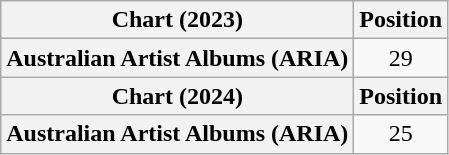<table class="wikitable sortable plainrowheaders" style="text-align:center">
<tr>
<th scope="col">Chart (2023)</th>
<th scope="col">Position</th>
</tr>
<tr>
<th scope="row">Australian Artist Albums (ARIA)</th>
<td>29</td>
</tr>
<tr>
<th scope="col">Chart (2024)</th>
<th scope="col">Position</th>
</tr>
<tr>
<th scope="row">Australian Artist Albums (ARIA)</th>
<td>25</td>
</tr>
</table>
